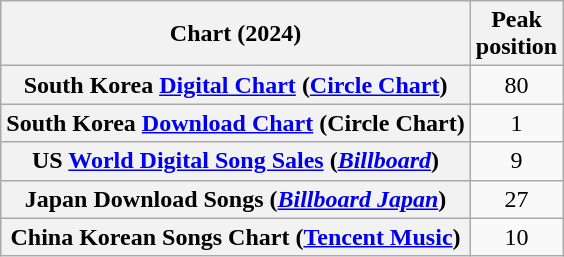<table class="wikitable sortable plainrowheaders" style="text-align:center">
<tr>
<th scope="col">Chart (2024)</th>
<th scope="col">Peak<br>position</th>
</tr>
<tr>
<th scope="row">South Korea <a href='#'>Digital Chart</a> (<a href='#'>Circle Chart</a>)</th>
<td>80</td>
</tr>
<tr>
<th scope="row">South Korea <a href='#'>Download Chart</a> (Circle Chart)</th>
<td>1</td>
</tr>
<tr>
<th scope="row">US <a href='#'>World Digital Song Sales</a> (<a href='#'><em>Billboard</em></a>)</th>
<td>9</td>
</tr>
<tr>
<th scope="row">Japan Download Songs (<em><a href='#'>Billboard Japan</a></em>)</th>
<td>27</td>
</tr>
<tr>
<th scope="row">China Korean Songs Chart (<a href='#'>Tencent Music</a>)</th>
<td>10</td>
</tr>
</table>
